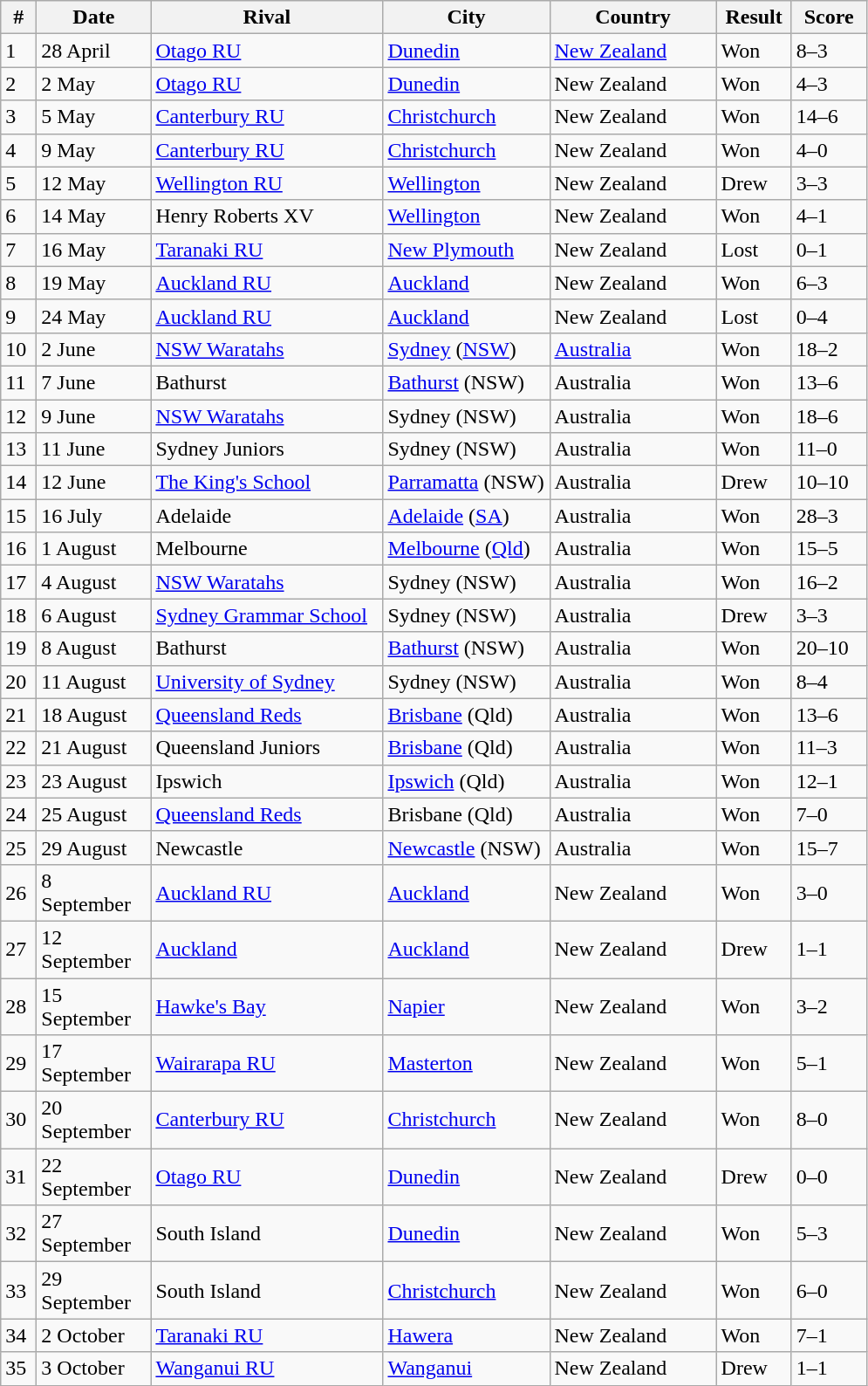<table class="wikitable sortable" style="text-align:left">
<tr>
<th width=20px>#</th>
<th width=80px>Date</th>
<th width=170px>Rival</th>
<th width=120px>City</th>
<th width=120px>Country</th>
<th width=50px>Result</th>
<th width=50px>Score</th>
</tr>
<tr>
<td>1</td>
<td>28 April</td>
<td><a href='#'>Otago RU</a></td>
<td><a href='#'>Dunedin</a></td>
<td><a href='#'>New Zealand</a></td>
<td>Won</td>
<td>8–3</td>
</tr>
<tr>
<td>2</td>
<td>2 May</td>
<td><a href='#'>Otago RU</a></td>
<td><a href='#'>Dunedin</a></td>
<td>New Zealand</td>
<td>Won</td>
<td>4–3</td>
</tr>
<tr>
<td>3</td>
<td>5 May</td>
<td><a href='#'>Canterbury RU</a></td>
<td><a href='#'>Christchurch</a></td>
<td>New Zealand</td>
<td>Won</td>
<td>14–6</td>
</tr>
<tr>
<td>4</td>
<td>9 May</td>
<td><a href='#'>Canterbury RU</a></td>
<td><a href='#'>Christchurch</a></td>
<td>New Zealand</td>
<td>Won</td>
<td>4–0</td>
</tr>
<tr>
<td>5</td>
<td>12 May</td>
<td><a href='#'>Wellington RU</a></td>
<td><a href='#'>Wellington</a></td>
<td>New Zealand</td>
<td>Drew</td>
<td>3–3</td>
</tr>
<tr>
<td>6</td>
<td>14 May</td>
<td>Henry Roberts XV</td>
<td><a href='#'>Wellington</a></td>
<td>New Zealand</td>
<td>Won</td>
<td>4–1</td>
</tr>
<tr>
<td>7</td>
<td>16 May</td>
<td><a href='#'>Taranaki RU</a></td>
<td><a href='#'>New Plymouth</a></td>
<td>New Zealand</td>
<td>Lost</td>
<td>0–1</td>
</tr>
<tr>
<td>8</td>
<td>19 May</td>
<td><a href='#'>Auckland RU</a></td>
<td><a href='#'>Auckland</a></td>
<td>New Zealand</td>
<td>Won</td>
<td>6–3</td>
</tr>
<tr>
<td>9</td>
<td>24 May</td>
<td><a href='#'>Auckland RU</a></td>
<td><a href='#'>Auckland</a></td>
<td>New Zealand</td>
<td>Lost</td>
<td>0–4</td>
</tr>
<tr>
<td>10</td>
<td>2 June</td>
<td><a href='#'>NSW Waratahs</a></td>
<td><a href='#'>Sydney</a> (<a href='#'>NSW</a>)</td>
<td><a href='#'>Australia</a></td>
<td>Won</td>
<td>18–2</td>
</tr>
<tr>
<td>11</td>
<td>7 June</td>
<td>Bathurst</td>
<td><a href='#'>Bathurst</a> (NSW)</td>
<td>Australia</td>
<td>Won</td>
<td>13–6</td>
</tr>
<tr>
<td>12</td>
<td>9 June</td>
<td><a href='#'>NSW Waratahs</a></td>
<td>Sydney (NSW)</td>
<td>Australia</td>
<td>Won</td>
<td>18–6</td>
</tr>
<tr>
<td>13</td>
<td>11 June</td>
<td>Sydney Juniors</td>
<td>Sydney (NSW)</td>
<td>Australia</td>
<td>Won</td>
<td>11–0</td>
</tr>
<tr>
<td>14</td>
<td>12 June</td>
<td><a href='#'>The King's School</a></td>
<td><a href='#'>Parramatta</a> (NSW)</td>
<td>Australia</td>
<td>Drew</td>
<td>10–10</td>
</tr>
<tr>
<td>15</td>
<td>16 July</td>
<td>Adelaide</td>
<td><a href='#'>Adelaide</a> (<a href='#'>SA</a>)</td>
<td>Australia</td>
<td>Won</td>
<td>28–3</td>
</tr>
<tr>
<td>16</td>
<td>1 August</td>
<td>Melbourne</td>
<td><a href='#'>Melbourne</a> (<a href='#'>Qld</a>)</td>
<td>Australia</td>
<td>Won</td>
<td>15–5</td>
</tr>
<tr>
<td>17</td>
<td>4 August</td>
<td><a href='#'>NSW Waratahs</a></td>
<td>Sydney (NSW)</td>
<td>Australia</td>
<td>Won</td>
<td>16–2</td>
</tr>
<tr>
<td>18</td>
<td>6 August</td>
<td><a href='#'>Sydney Grammar School</a></td>
<td>Sydney (NSW)</td>
<td>Australia</td>
<td>Drew</td>
<td>3–3</td>
</tr>
<tr>
<td>19</td>
<td>8 August</td>
<td>Bathurst</td>
<td><a href='#'>Bathurst</a> (NSW)</td>
<td>Australia</td>
<td>Won</td>
<td>20–10</td>
</tr>
<tr>
<td>20</td>
<td>11 August</td>
<td><a href='#'>University of Sydney</a></td>
<td>Sydney (NSW)</td>
<td>Australia</td>
<td>Won</td>
<td>8–4</td>
</tr>
<tr>
<td>21</td>
<td>18 August</td>
<td><a href='#'>Queensland Reds</a></td>
<td><a href='#'>Brisbane</a> (Qld)</td>
<td>Australia</td>
<td>Won</td>
<td>13–6</td>
</tr>
<tr>
<td>22</td>
<td>21 August</td>
<td>Queensland Juniors</td>
<td><a href='#'>Brisbane</a> (Qld)</td>
<td>Australia</td>
<td>Won</td>
<td>11–3</td>
</tr>
<tr>
<td>23</td>
<td>23 August</td>
<td>Ipswich</td>
<td><a href='#'>Ipswich</a> (Qld)</td>
<td>Australia</td>
<td>Won</td>
<td>12–1</td>
</tr>
<tr>
<td>24</td>
<td>25 August</td>
<td><a href='#'>Queensland Reds</a></td>
<td>Brisbane (Qld)</td>
<td>Australia</td>
<td>Won</td>
<td>7–0</td>
</tr>
<tr>
<td>25</td>
<td>29 August</td>
<td>Newcastle</td>
<td><a href='#'>Newcastle</a> (NSW)</td>
<td>Australia</td>
<td>Won</td>
<td>15–7</td>
</tr>
<tr>
<td>26</td>
<td>8 September</td>
<td><a href='#'>Auckland RU</a></td>
<td><a href='#'>Auckland</a></td>
<td>New Zealand</td>
<td>Won</td>
<td>3–0</td>
</tr>
<tr>
<td>27</td>
<td>12 September</td>
<td><a href='#'>Auckland</a></td>
<td><a href='#'>Auckland</a></td>
<td>New Zealand</td>
<td>Drew</td>
<td>1–1</td>
</tr>
<tr>
<td>28</td>
<td>15 September</td>
<td><a href='#'>Hawke's Bay</a></td>
<td><a href='#'>Napier</a></td>
<td>New Zealand</td>
<td>Won</td>
<td>3–2</td>
</tr>
<tr>
<td>29</td>
<td>17 September</td>
<td><a href='#'>Wairarapa RU</a></td>
<td><a href='#'>Masterton</a></td>
<td>New Zealand</td>
<td>Won</td>
<td>5–1</td>
</tr>
<tr>
<td>30</td>
<td>20 September</td>
<td><a href='#'>Canterbury RU</a></td>
<td><a href='#'>Christchurch</a></td>
<td>New Zealand</td>
<td>Won</td>
<td>8–0</td>
</tr>
<tr>
<td>31</td>
<td>22 September</td>
<td><a href='#'>Otago RU</a></td>
<td><a href='#'>Dunedin</a></td>
<td>New Zealand</td>
<td>Drew</td>
<td>0–0</td>
</tr>
<tr>
<td>32</td>
<td>27 September</td>
<td>South Island</td>
<td><a href='#'>Dunedin</a></td>
<td>New Zealand</td>
<td>Won</td>
<td>5–3</td>
</tr>
<tr>
<td>33</td>
<td>29 September</td>
<td>South Island</td>
<td><a href='#'>Christchurch</a></td>
<td>New Zealand</td>
<td>Won</td>
<td>6–0</td>
</tr>
<tr>
<td>34</td>
<td>2 October</td>
<td><a href='#'>Taranaki RU</a></td>
<td><a href='#'>Hawera</a></td>
<td>New Zealand</td>
<td>Won</td>
<td>7–1</td>
</tr>
<tr>
<td>35</td>
<td>3 October</td>
<td><a href='#'>Wanganui RU</a></td>
<td><a href='#'>Wanganui</a></td>
<td>New Zealand</td>
<td>Drew</td>
<td>1–1</td>
</tr>
</table>
